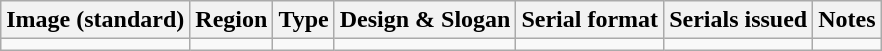<table class="wikitable">
<tr>
<th>Image (standard)</th>
<th>Region</th>
<th>Type</th>
<th>Design & Slogan</th>
<th>Serial format</th>
<th>Serials issued</th>
<th>Notes</th>
</tr>
<tr>
<td></td>
<td></td>
<td></td>
<td></td>
<td></td>
<td></td>
</tr>
</table>
